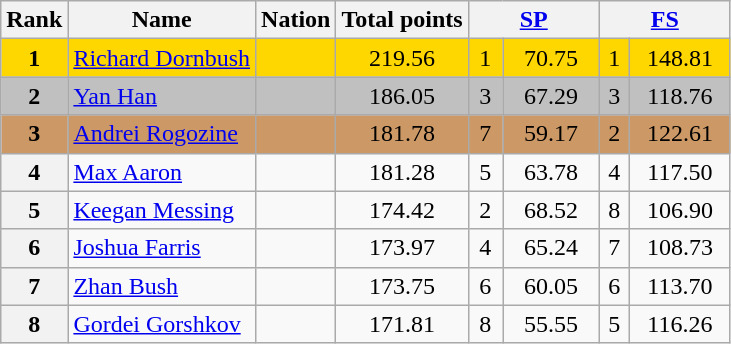<table class="wikitable sortable">
<tr>
<th>Rank</th>
<th>Name</th>
<th>Nation</th>
<th>Total points</th>
<th colspan="2" width="80px"><a href='#'>SP</a></th>
<th colspan="2" width="80px"><a href='#'>FS</a></th>
</tr>
<tr bgcolor="gold">
<td align="center"><strong>1</strong></td>
<td><a href='#'>Richard Dornbush</a></td>
<td></td>
<td align="center">219.56</td>
<td align="center">1</td>
<td align="center">70.75</td>
<td align="center">1</td>
<td align="center">148.81</td>
</tr>
<tr bgcolor="silver">
<td align="center"><strong>2</strong></td>
<td><a href='#'>Yan Han</a></td>
<td></td>
<td align="center">186.05</td>
<td align="center">3</td>
<td align="center">67.29</td>
<td align="center">3</td>
<td align="center">118.76</td>
</tr>
<tr bgcolor="cc9966">
<td align="center"><strong>3</strong></td>
<td><a href='#'>Andrei Rogozine</a></td>
<td></td>
<td align="center">181.78</td>
<td align="center">7</td>
<td align="center">59.17</td>
<td align="center">2</td>
<td align="center">122.61</td>
</tr>
<tr>
<th>4</th>
<td><a href='#'>Max Aaron</a></td>
<td></td>
<td align="center">181.28</td>
<td align="center">5</td>
<td align="center">63.78</td>
<td align="center">4</td>
<td align="center">117.50</td>
</tr>
<tr>
<th>5</th>
<td><a href='#'>Keegan Messing</a></td>
<td></td>
<td align="center">174.42</td>
<td align="center">2</td>
<td align="center">68.52</td>
<td align="center">8</td>
<td align="center">106.90</td>
</tr>
<tr>
<th>6</th>
<td><a href='#'>Joshua Farris</a></td>
<td></td>
<td align="center">173.97</td>
<td align="center">4</td>
<td align="center">65.24</td>
<td align="center">7</td>
<td align="center">108.73</td>
</tr>
<tr>
<th>7</th>
<td><a href='#'>Zhan Bush</a></td>
<td></td>
<td align="center">173.75</td>
<td align="center">6</td>
<td align="center">60.05</td>
<td align="center">6</td>
<td align="center">113.70</td>
</tr>
<tr>
<th>8</th>
<td><a href='#'>Gordei Gorshkov</a></td>
<td></td>
<td align="center">171.81</td>
<td align="center">8</td>
<td align="center">55.55</td>
<td align="center">5</td>
<td align="center">116.26</td>
</tr>
</table>
